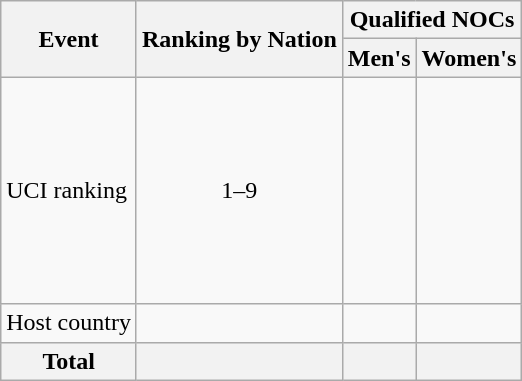<table class="wikitable">
<tr>
<th rowspan=2>Event</th>
<th rowspan=2>Ranking by Nation</th>
<th colspan=2>Qualified NOCs</th>
</tr>
<tr>
<th>Men's</th>
<th>Women's</th>
</tr>
<tr>
<td>UCI ranking</td>
<td style="text-align:center;">1–9</td>
<td><br><br><br><br><br><br><br><br></td>
<td><br><br><br><br><br><br><br><br></td>
</tr>
<tr>
<td>Host country</td>
<td></td>
<td></td>
<td></td>
</tr>
<tr>
<th>Total</th>
<th></th>
<th></th>
<th></th>
</tr>
</table>
